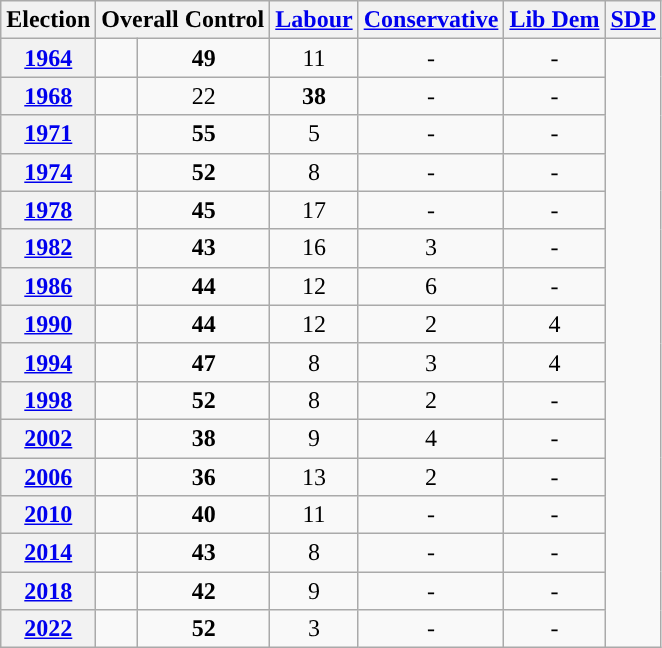<table class="wikitable">
<tr>
<th>Election</th>
<th colspan=2>Overall Control</th>
<th><a href='#'>Labour</a></th>
<th><a href='#'>Conservative</a></th>
<th><a href='#'>Lib Dem</a></th>
<th><a href='#'>SDP</a></th>
</tr>
<tr>
<th><a href='#'>1964</a></th>
<td></td>
<td style="text-align: center;"><strong>49</strong></td>
<td style="text-align: center;">11</td>
<td style="text-align: center;">-</td>
<td style="text-align: center;">-</td>
</tr>
<tr>
<th><a href='#'>1968</a></th>
<td></td>
<td style="text-align: center;">22</td>
<td style="text-align: center;"><strong>38</strong></td>
<td style="text-align: center;">-</td>
<td style="text-align: center;">-</td>
</tr>
<tr>
<th><a href='#'>1971</a></th>
<td></td>
<td style="text-align: center;"><strong>55</strong></td>
<td style="text-align: center;">5</td>
<td style="text-align: center;">-</td>
<td style="text-align: center;">-</td>
</tr>
<tr>
<th><a href='#'>1974</a></th>
<td></td>
<td style="text-align: center;"><strong>52</strong></td>
<td style="text-align: center;">8</td>
<td style="text-align: center;">-</td>
<td style="text-align: center;">-</td>
</tr>
<tr>
<th><a href='#'>1978</a></th>
<td></td>
<td style="text-align: center;"><strong>45</strong></td>
<td style="text-align: center;">17</td>
<td style="text-align: center;">-</td>
<td style="text-align: center;">-</td>
</tr>
<tr>
<th><a href='#'>1982</a></th>
<td></td>
<td style="text-align: center;"><strong>43</strong></td>
<td style="text-align: center;">16</td>
<td style="text-align: center;">3</td>
<td style="text-align: center;">-</td>
</tr>
<tr>
<th><a href='#'>1986</a></th>
<td></td>
<td style="text-align: center;"><strong>44</strong></td>
<td style="text-align: center;">12</td>
<td style="text-align: center;">6</td>
<td style="text-align: center;">-</td>
</tr>
<tr>
<th><a href='#'>1990</a></th>
<td></td>
<td style="text-align: center;"><strong>44</strong></td>
<td style="text-align: center;">12</td>
<td style="text-align: center;">2</td>
<td style="text-align: center;">4</td>
</tr>
<tr>
<th><a href='#'>1994</a></th>
<td></td>
<td style="text-align: center;"><strong>47</strong></td>
<td style="text-align: center;">8</td>
<td style="text-align: center;">3</td>
<td style="text-align: center;">4</td>
</tr>
<tr>
<th><a href='#'>1998</a></th>
<td></td>
<td style="text-align: center;"><strong>52</strong></td>
<td style="text-align: center;">8</td>
<td style="text-align: center;">2</td>
<td style="text-align: center;">-</td>
</tr>
<tr>
<th><a href='#'>2002</a></th>
<td></td>
<td style="text-align: center;"><strong>38</strong></td>
<td style="text-align: center;">9</td>
<td style="text-align: center;">4</td>
<td style="text-align: center;">-</td>
</tr>
<tr>
<th><a href='#'>2006</a></th>
<td></td>
<td style="text-align: center;"><strong>36</strong></td>
<td style="text-align: center;">13</td>
<td style="text-align: center;">2</td>
<td style="text-align: center;">-</td>
</tr>
<tr>
<th><a href='#'>2010</a></th>
<td></td>
<td style="text-align: center;"><strong>40</strong></td>
<td style="text-align: center;">11</td>
<td style="text-align: center;">-</td>
<td style="text-align: center;">-</td>
</tr>
<tr>
<th><a href='#'>2014</a></th>
<td></td>
<td style="text-align: center;"><strong>43</strong></td>
<td style="text-align: center;">8</td>
<td style="text-align: center;">-</td>
<td style="text-align: center;">-</td>
</tr>
<tr>
<th><a href='#'>2018</a></th>
<td></td>
<td style="text-align: center;"><strong>42</strong></td>
<td style="text-align: center;">9</td>
<td style="text-align: center;">-</td>
<td style="text-align: center;">-</td>
</tr>
<tr>
<th><a href='#'>2022</a></th>
<td></td>
<td style="text-align: center;"><strong>52</strong></td>
<td style="text-align: center;">3</td>
<td style="text-align: center;">-</td>
<td style="text-align: center;">-</td>
</tr>
</table>
